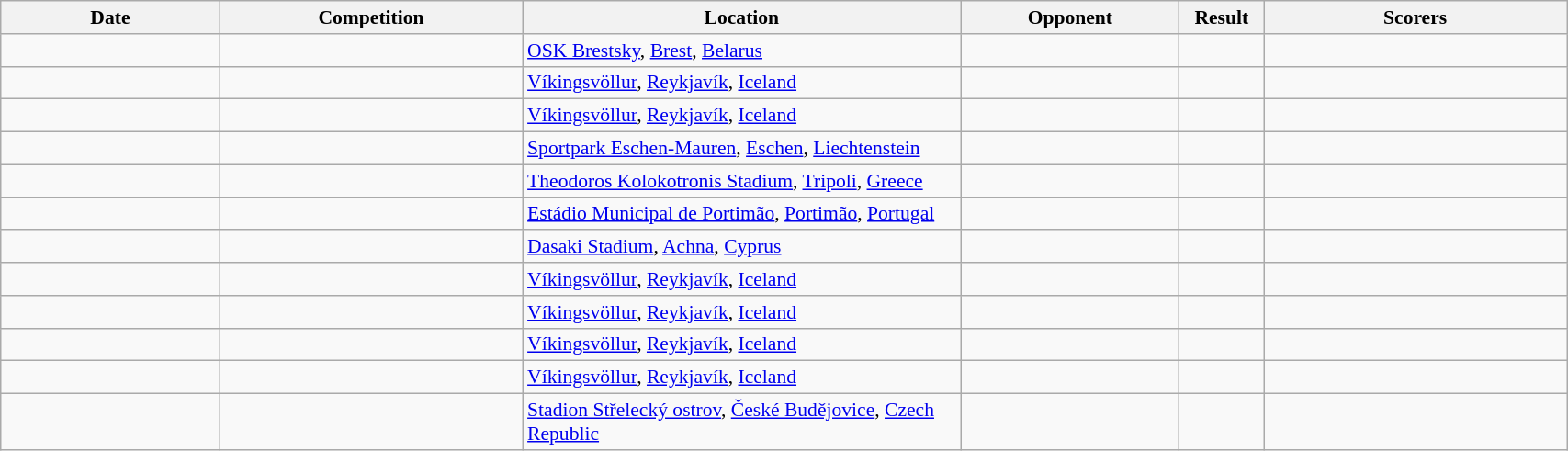<table class="wikitable" width=90% style="font-size: 90%">
<tr>
<th width=13%>Date</th>
<th width=18%>Competition</th>
<th width=26%>Location</th>
<th width=13%>Opponent</th>
<th width=5%>Result</th>
<th width=18%>Scorers</th>
</tr>
<tr>
<td></td>
<td></td>
<td><a href='#'>OSK Brestsky</a>, <a href='#'>Brest</a>, <a href='#'>Belarus</a></td>
<td></td>
<td></td>
<td></td>
</tr>
<tr>
<td></td>
<td></td>
<td><a href='#'>Víkingsvöllur</a>, <a href='#'>Reykjavík</a>, <a href='#'>Iceland</a></td>
<td></td>
<td></td>
<td></td>
</tr>
<tr>
<td></td>
<td></td>
<td><a href='#'>Víkingsvöllur</a>, <a href='#'>Reykjavík</a>, <a href='#'>Iceland</a></td>
<td></td>
<td></td>
<td></td>
</tr>
<tr>
<td></td>
<td></td>
<td><a href='#'>Sportpark Eschen-Mauren</a>, <a href='#'>Eschen</a>, <a href='#'>Liechtenstein</a></td>
<td></td>
<td></td>
<td></td>
</tr>
<tr>
<td></td>
<td></td>
<td><a href='#'>Theodoros Kolokotronis Stadium</a>, <a href='#'>Tripoli</a>, <a href='#'>Greece</a></td>
<td></td>
<td></td>
<td></td>
</tr>
<tr>
<td></td>
<td></td>
<td><a href='#'>Estádio Municipal de Portimão</a>, <a href='#'>Portimão</a>, <a href='#'>Portugal</a></td>
<td></td>
<td></td>
<td></td>
</tr>
<tr>
<td></td>
<td></td>
<td><a href='#'>Dasaki Stadium</a>, <a href='#'>Achna</a>, <a href='#'>Cyprus</a></td>
<td></td>
<td></td>
<td></td>
</tr>
<tr>
<td></td>
<td></td>
<td><a href='#'>Víkingsvöllur</a>, <a href='#'>Reykjavík</a>, <a href='#'>Iceland</a></td>
<td></td>
<td></td>
<td></td>
</tr>
<tr>
<td></td>
<td></td>
<td><a href='#'>Víkingsvöllur</a>, <a href='#'>Reykjavík</a>, <a href='#'>Iceland</a></td>
<td></td>
<td></td>
<td></td>
</tr>
<tr>
<td></td>
<td></td>
<td><a href='#'>Víkingsvöllur</a>, <a href='#'>Reykjavík</a>, <a href='#'>Iceland</a></td>
<td></td>
<td></td>
<td></td>
</tr>
<tr>
<td></td>
<td></td>
<td><a href='#'>Víkingsvöllur</a>, <a href='#'>Reykjavík</a>, <a href='#'>Iceland</a></td>
<td></td>
<td></td>
<td></td>
</tr>
<tr>
<td></td>
<td></td>
<td><a href='#'>Stadion Střelecký ostrov</a>, <a href='#'>České Budějovice</a>, <a href='#'>Czech Republic</a></td>
<td></td>
<td></td>
<td></td>
</tr>
</table>
